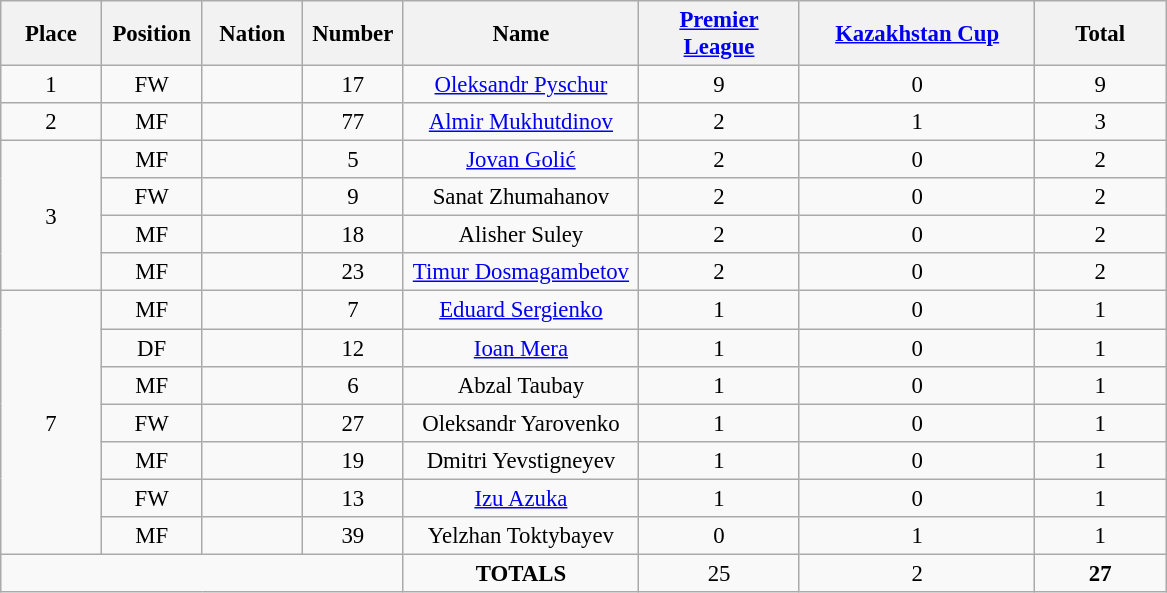<table class="wikitable" style="font-size: 95%; text-align: center;">
<tr>
<th width=60>Place</th>
<th width=60>Position</th>
<th width=60>Nation</th>
<th width=60>Number</th>
<th width=150>Name</th>
<th width=100><a href='#'>Premier League</a></th>
<th width=150><a href='#'>Kazakhstan Cup</a></th>
<th width=80><strong>Total</strong></th>
</tr>
<tr>
<td>1</td>
<td>FW</td>
<td></td>
<td>17</td>
<td><a href='#'>Oleksandr Pyschur</a></td>
<td>9</td>
<td>0</td>
<td>9</td>
</tr>
<tr>
<td>2</td>
<td>MF</td>
<td></td>
<td>77</td>
<td><a href='#'>Almir Mukhutdinov</a></td>
<td>2</td>
<td>1</td>
<td>3</td>
</tr>
<tr>
<td rowspan="4">3</td>
<td>MF</td>
<td></td>
<td>5</td>
<td><a href='#'>Jovan Golić</a></td>
<td>2</td>
<td>0</td>
<td>2</td>
</tr>
<tr>
<td>FW</td>
<td></td>
<td>9</td>
<td>Sanat Zhumahanov</td>
<td>2</td>
<td>0</td>
<td>2</td>
</tr>
<tr>
<td>MF</td>
<td></td>
<td>18</td>
<td>Alisher Suley</td>
<td>2</td>
<td>0</td>
<td>2</td>
</tr>
<tr>
<td>MF</td>
<td></td>
<td>23</td>
<td><a href='#'>Timur Dosmagambetov</a></td>
<td>2</td>
<td>0</td>
<td>2</td>
</tr>
<tr>
<td rowspan="7">7</td>
<td>MF</td>
<td></td>
<td>7</td>
<td><a href='#'>Eduard Sergienko</a></td>
<td>1</td>
<td>0</td>
<td>1</td>
</tr>
<tr>
<td>DF</td>
<td></td>
<td>12</td>
<td><a href='#'>Ioan Mera</a></td>
<td>1</td>
<td>0</td>
<td>1</td>
</tr>
<tr>
<td>MF</td>
<td></td>
<td>6</td>
<td>Abzal Taubay</td>
<td>1</td>
<td>0</td>
<td>1</td>
</tr>
<tr>
<td>FW</td>
<td></td>
<td>27</td>
<td>Oleksandr Yarovenko</td>
<td>1</td>
<td>0</td>
<td>1</td>
</tr>
<tr>
<td>MF</td>
<td></td>
<td>19</td>
<td>Dmitri Yevstigneyev</td>
<td>1</td>
<td>0</td>
<td>1</td>
</tr>
<tr>
<td>FW</td>
<td></td>
<td>13</td>
<td><a href='#'>Izu Azuka</a></td>
<td>1</td>
<td>0</td>
<td>1</td>
</tr>
<tr>
<td>MF</td>
<td></td>
<td>39</td>
<td>Yelzhan Toktybayev</td>
<td>0</td>
<td>1</td>
<td>1</td>
</tr>
<tr>
<td colspan="4"></td>
<td><strong>TOTALS</strong></td>
<td>25</td>
<td>2</td>
<td><strong>27</strong></td>
</tr>
</table>
